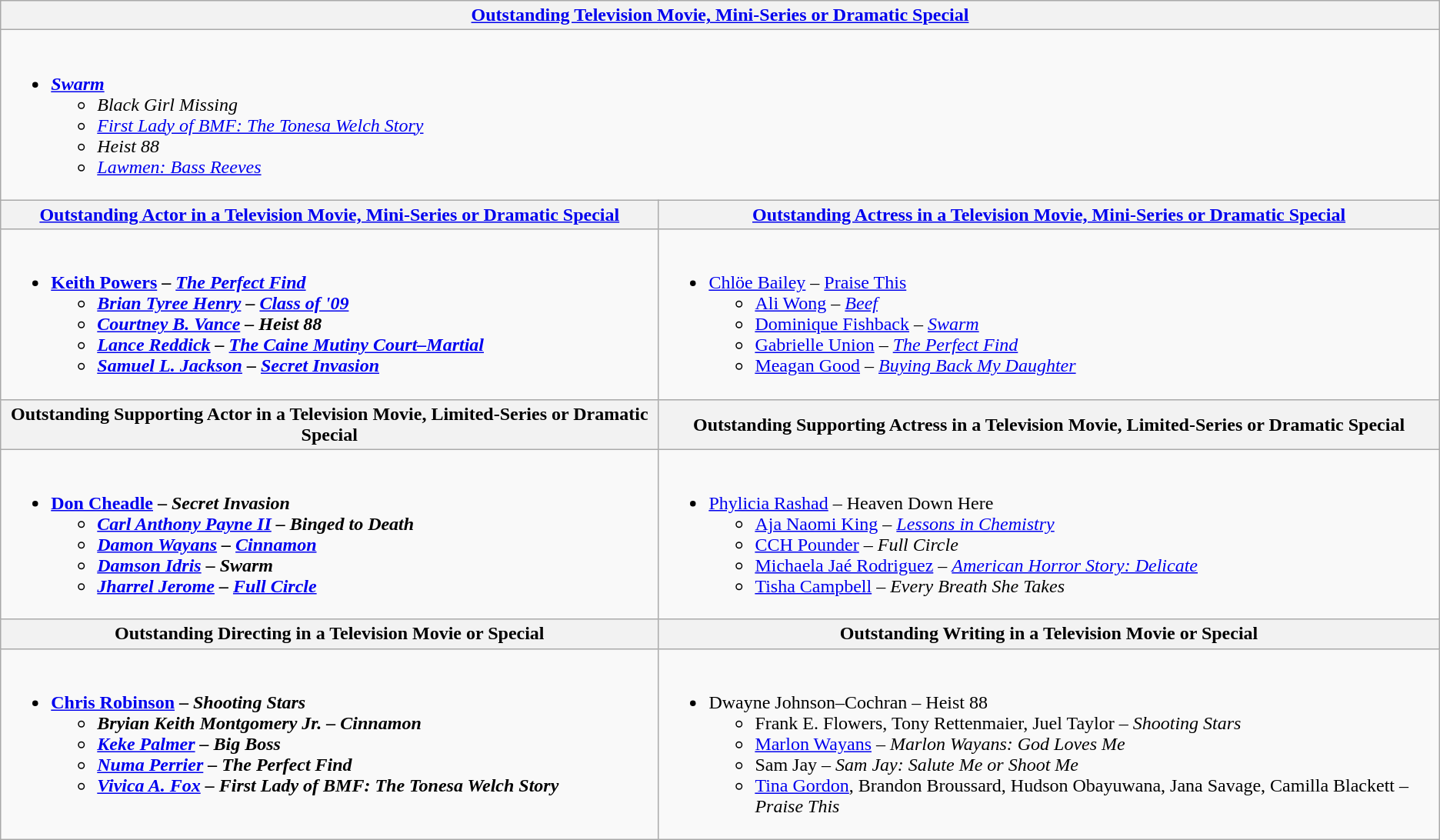<table class="wikitable" style="width=72%">
<tr>
<th colspan="2" style="width=50%"><a href='#'>Outstanding Television Movie, Mini-Series or Dramatic Special</a></th>
</tr>
<tr>
<td colspan="2" valign="top"><br><ul><li><strong><em><a href='#'>Swarm</a></em></strong><ul><li><em>Black Girl Missing</em></li><li><em><a href='#'>First Lady of BMF: The Tonesa Welch Story</a></em></li><li><em>Heist 88</em></li><li><em><a href='#'>Lawmen: Bass Reeves</a></em></li></ul></li></ul></td>
</tr>
<tr>
<th><a href='#'>Outstanding Actor in a Television Movie, Mini-Series or Dramatic Special</a></th>
<th><a href='#'>Outstanding Actress in a Television Movie, Mini-Series or Dramatic Special</a></th>
</tr>
<tr>
<td valign="top"><br><ul><li><strong><a href='#'>Keith Powers</a> – <em><a href='#'>The Perfect Find</a><strong><em><ul><li><a href='#'>Brian Tyree Henry</a> – </em><a href='#'>Class of '09</a><em></li><li><a href='#'>Courtney B. Vance</a> – </em>Heist 88<em></li><li><a href='#'>Lance Reddick</a> – </em><a href='#'>The Caine Mutiny Court–Martial</a><em></li><li><a href='#'>Samuel L. Jackson</a> – </em><a href='#'>Secret Invasion</a><em></li></ul></li></ul></td>
<td valign="top"><br><ul><li></strong><a href='#'>Chlöe Bailey</a> – </em><a href='#'>Praise This</a></em></strong><ul><li><a href='#'>Ali Wong</a> – <em><a href='#'>Beef</a></em></li><li><a href='#'>Dominique Fishback</a> – <em><a href='#'>Swarm</a></em></li><li><a href='#'>Gabrielle Union</a> – <em><a href='#'>The Perfect Find</a></em></li><li><a href='#'>Meagan Good</a> – <em><a href='#'>Buying Back My Daughter</a></em></li></ul></li></ul></td>
</tr>
<tr>
<th>Outstanding Supporting Actor in a Television Movie, Limited-Series or Dramatic Special</th>
<th>Outstanding Supporting Actress in a Television Movie, Limited-Series or Dramatic Special</th>
</tr>
<tr>
<td valign="top"><br><ul><li><strong><a href='#'>Don Cheadle</a> – <em>Secret Invasion<strong><em><ul><li><a href='#'>Carl Anthony Payne II</a> – </em>Binged to Death<em></li><li><a href='#'>Damon Wayans</a> – </em><a href='#'>Cinnamon</a><em></li><li><a href='#'>Damson Idris</a> – </em>Swarm<em></li><li><a href='#'>Jharrel Jerome</a> – </em><a href='#'>Full Circle</a><em></li></ul></li></ul></td>
<td valign="top"><br><ul><li></strong><a href='#'>Phylicia Rashad</a> – </em>Heaven Down Here</em></strong><ul><li><a href='#'>Aja Naomi King</a> – <em><a href='#'>Lessons in Chemistry</a></em></li><li><a href='#'>CCH Pounder</a> – <em>Full Circle</em></li><li><a href='#'>Michaela Jaé Rodriguez</a> – <em><a href='#'>American Horror Story: Delicate</a></em></li><li><a href='#'>Tisha Campbell</a> – <em>Every Breath She Takes</em></li></ul></li></ul></td>
</tr>
<tr>
<th>Outstanding Directing in a Television Movie or Special</th>
<th>Outstanding Writing in a Television Movie or Special</th>
</tr>
<tr>
<td valign="top"><br><ul><li><strong><a href='#'>Chris Robinson</a> – <em>Shooting Stars<strong><em><ul><li>Bryian Keith Montgomery Jr. – </em>Cinnamon<em></li><li><a href='#'>Keke Palmer</a> – </em>Big Boss<em></li><li><a href='#'>Numa Perrier</a> – </em>The Perfect Find<em></li><li><a href='#'>Vivica A. Fox</a> – </em>First Lady of BMF: The Tonesa Welch Story<em></li></ul></li></ul></td>
<td valign="top"><br><ul><li></strong>Dwayne Johnson–Cochran – </em>Heist 88</em></strong><ul><li>Frank E. Flowers, Tony Rettenmaier, Juel Taylor – <em>Shooting Stars</em></li><li><a href='#'>Marlon Wayans</a> – <em>Marlon Wayans: God Loves Me</em></li><li>Sam Jay – <em>Sam Jay: Salute Me or Shoot Me</em></li><li><a href='#'>Tina Gordon</a>, Brandon Broussard, Hudson Obayuwana, Jana Savage, Camilla Blackett – <em>Praise This</em></li></ul></li></ul></td>
</tr>
</table>
